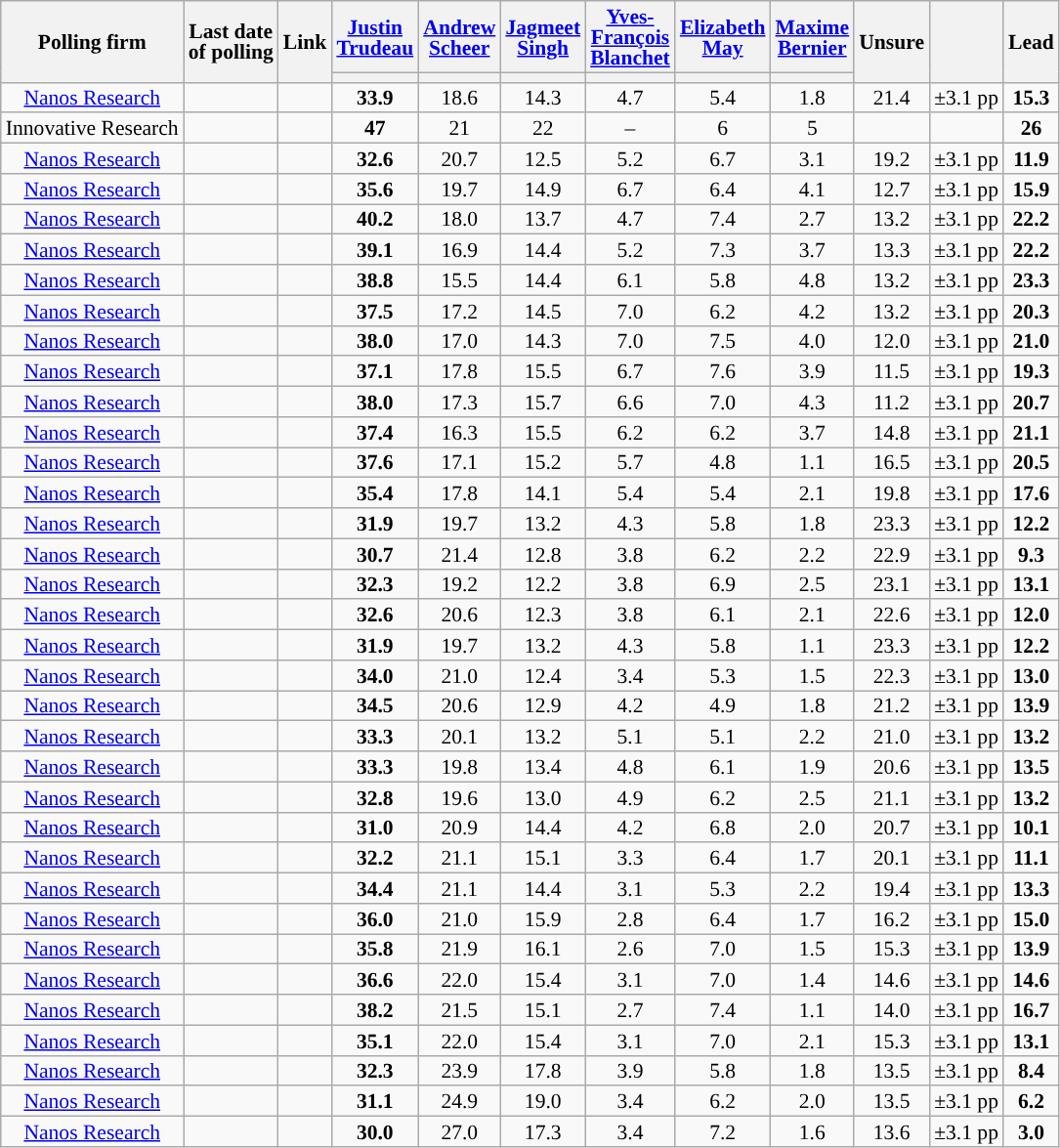<table class="wikitable sortable mw-datatable" style="text-align:center;font-size:90%;line-height:14px;">
<tr>
<th rowspan="2">Polling firm</th>
<th rowspan="2">Last date<br>of polling</th>
<th rowspan="2">Link</th>
<th class="unsortable" style="width:40px;"><a href='#'>Justin Trudeau</a></th>
<th class="unsortable" style="width:40px;"><a href='#'>Andrew Scheer</a></th>
<th class="unsortable" style="width:40px;"><a href='#'>Jagmeet Singh</a></th>
<th class="unsortable" style="width:40px;"><a href='#'>Yves-François Blanchet</a></th>
<th class="unsortable" style="width:40px;"><a href='#'>Elizabeth May</a></th>
<th class="unsortable" style="width:40px;"><a href='#'>Maxime Bernier</a></th>
<th rowspan="2">Unsure</th>
<th rowspan="2"></th>
<th rowspan="2">Lead</th>
</tr>
<tr style="background:#e9e9e9;">
<th class="unsortable" style="background-color:"></th>
<th class="unsortable" style="background-color:"></th>
<th class="unsortable" style="background-color:"></th>
<th class="unsortable" style="background-color:"></th>
<th class="unsortable" style="background-color:"></th>
<th class="unsortable" style="background-color:"></th>
</tr>
<tr>
<td><a href='#'>Nanos Research</a></td>
<td></td>
<td></td>
<td><strong>33.9</strong></td>
<td>18.6</td>
<td>14.3</td>
<td>4.7</td>
<td>5.4</td>
<td>1.8</td>
<td>21.4</td>
<td>±3.1 pp</td>
<td><strong>15.3</strong></td>
</tr>
<tr>
<td>Innovative Research</td>
<td></td>
<td></td>
<td><strong>47</strong></td>
<td>21</td>
<td>22</td>
<td>–</td>
<td>6</td>
<td>5</td>
<td></td>
<td></td>
<td><strong>26</strong></td>
</tr>
<tr>
<td><a href='#'>Nanos Research</a></td>
<td></td>
<td></td>
<td><strong>32.6</strong></td>
<td>20.7</td>
<td>12.5</td>
<td>5.2</td>
<td>6.7</td>
<td>3.1</td>
<td>19.2</td>
<td>±3.1 pp</td>
<td><strong>11.9</strong></td>
</tr>
<tr>
<td><a href='#'>Nanos Research</a></td>
<td></td>
<td></td>
<td><strong>35.6</strong></td>
<td>19.7</td>
<td>14.9</td>
<td>6.7</td>
<td>6.4</td>
<td>4.1</td>
<td>12.7</td>
<td>±3.1 pp</td>
<td><strong>15.9</strong></td>
</tr>
<tr>
<td><a href='#'>Nanos Research</a></td>
<td></td>
<td></td>
<td><strong>40.2</strong></td>
<td>18.0</td>
<td>13.7</td>
<td>4.7</td>
<td>7.4</td>
<td>2.7</td>
<td>13.2</td>
<td>±3.1 pp</td>
<td><strong>22.2</strong></td>
</tr>
<tr>
<td><a href='#'>Nanos Research</a></td>
<td></td>
<td></td>
<td><strong>39.1</strong></td>
<td>16.9</td>
<td>14.4</td>
<td>5.2</td>
<td>7.3</td>
<td>3.7</td>
<td>13.3</td>
<td>±3.1 pp</td>
<td><strong>22.2</strong></td>
</tr>
<tr>
<td><a href='#'>Nanos Research</a></td>
<td></td>
<td></td>
<td><strong>38.8</strong></td>
<td>15.5</td>
<td>14.4</td>
<td>6.1</td>
<td>5.8</td>
<td>4.8</td>
<td>13.2</td>
<td>±3.1 pp</td>
<td><strong>23.3</strong></td>
</tr>
<tr>
<td><a href='#'>Nanos Research</a></td>
<td></td>
<td></td>
<td><strong>37.5</strong></td>
<td>17.2</td>
<td>14.5</td>
<td>7.0</td>
<td>6.2</td>
<td>4.2</td>
<td>13.2</td>
<td>±3.1 pp</td>
<td><strong>20.3</strong></td>
</tr>
<tr>
<td><a href='#'>Nanos Research</a></td>
<td></td>
<td></td>
<td><strong>38.0</strong></td>
<td>17.0</td>
<td>14.3</td>
<td>7.0</td>
<td>7.5</td>
<td>4.0</td>
<td>12.0</td>
<td>±3.1 pp</td>
<td><strong>21.0</strong></td>
</tr>
<tr>
<td><a href='#'>Nanos Research</a></td>
<td></td>
<td></td>
<td><strong>37.1</strong></td>
<td>17.8</td>
<td>15.5</td>
<td>6.7</td>
<td>7.6</td>
<td>3.9</td>
<td>11.5</td>
<td>±3.1 pp</td>
<td><strong>19.3</strong></td>
</tr>
<tr>
<td><a href='#'>Nanos Research</a></td>
<td></td>
<td></td>
<td><strong>38.0</strong></td>
<td>17.3</td>
<td>15.7</td>
<td>6.6</td>
<td>7.0</td>
<td>4.3</td>
<td>11.2</td>
<td>±3.1 pp</td>
<td><strong>20.7</strong></td>
</tr>
<tr>
<td><a href='#'>Nanos Research</a></td>
<td></td>
<td></td>
<td><strong>37.4</strong></td>
<td>16.3</td>
<td>15.5</td>
<td>6.2</td>
<td>6.2</td>
<td>3.7</td>
<td>14.8</td>
<td>±3.1 pp</td>
<td><strong>21.1</strong></td>
</tr>
<tr>
<td><a href='#'>Nanos Research</a></td>
<td></td>
<td></td>
<td><strong>37.6</strong></td>
<td>17.1</td>
<td>15.2</td>
<td>5.7</td>
<td>4.8</td>
<td>1.1</td>
<td>16.5</td>
<td>±3.1 pp</td>
<td><strong>20.5</strong></td>
</tr>
<tr>
<td><a href='#'>Nanos Research</a></td>
<td></td>
<td></td>
<td><strong>35.4</strong></td>
<td>17.8</td>
<td>14.1</td>
<td>5.4</td>
<td>5.4</td>
<td>2.1</td>
<td>19.8</td>
<td>±3.1 pp</td>
<td><strong>17.6</strong></td>
</tr>
<tr>
<td><a href='#'>Nanos Research</a></td>
<td></td>
<td></td>
<td><strong>31.9</strong></td>
<td>19.7</td>
<td>13.2</td>
<td>4.3</td>
<td>5.8</td>
<td>1.8</td>
<td>23.3</td>
<td>±3.1 pp</td>
<td><strong>12.2</strong></td>
</tr>
<tr>
<td><a href='#'>Nanos Research</a></td>
<td></td>
<td></td>
<td><strong>30.7</strong></td>
<td>21.4</td>
<td>12.8</td>
<td>3.8</td>
<td>6.2</td>
<td>2.2</td>
<td>22.9</td>
<td>±3.1 pp</td>
<td><strong>9.3</strong></td>
</tr>
<tr>
<td><a href='#'>Nanos Research</a></td>
<td></td>
<td></td>
<td><strong>32.3</strong></td>
<td>19.2</td>
<td>12.2</td>
<td>3.8</td>
<td>6.9</td>
<td>2.5</td>
<td>23.1</td>
<td>±3.1 pp</td>
<td><strong>13.1</strong></td>
</tr>
<tr>
<td><a href='#'>Nanos Research</a></td>
<td></td>
<td></td>
<td><strong>32.6</strong></td>
<td>20.6</td>
<td>12.3</td>
<td>3.8</td>
<td>6.1</td>
<td>2.1</td>
<td>22.6</td>
<td>±3.1 pp</td>
<td><strong>12.0</strong></td>
</tr>
<tr>
<td><a href='#'>Nanos Research</a></td>
<td></td>
<td></td>
<td><strong>31.9</strong></td>
<td>19.7</td>
<td>13.2</td>
<td>4.3</td>
<td>5.8</td>
<td>1.1</td>
<td>23.3</td>
<td>±3.1 pp</td>
<td><strong>12.2</strong></td>
</tr>
<tr>
<td><a href='#'>Nanos Research</a></td>
<td></td>
<td></td>
<td><strong>34.0</strong></td>
<td>21.0</td>
<td>12.4</td>
<td>3.4</td>
<td>5.3</td>
<td>1.5</td>
<td>22.3</td>
<td>±3.1 pp</td>
<td><strong>13.0</strong></td>
</tr>
<tr>
<td><a href='#'>Nanos Research</a></td>
<td></td>
<td></td>
<td><strong>34.5</strong></td>
<td>20.6</td>
<td>12.9</td>
<td>4.2</td>
<td>4.9</td>
<td>1.8</td>
<td>21.2</td>
<td>±3.1 pp</td>
<td><strong>13.9</strong></td>
</tr>
<tr>
<td><a href='#'>Nanos Research</a></td>
<td></td>
<td></td>
<td><strong>33.3</strong></td>
<td>20.1</td>
<td>13.2</td>
<td>5.1</td>
<td>5.1</td>
<td>2.2</td>
<td>21.0</td>
<td>±3.1 pp</td>
<td><strong>13.2</strong></td>
</tr>
<tr>
<td><a href='#'>Nanos Research</a></td>
<td></td>
<td></td>
<td><strong>33.3</strong></td>
<td>19.8</td>
<td>13.4</td>
<td>4.8</td>
<td>6.1</td>
<td>1.9</td>
<td>20.6</td>
<td>±3.1 pp</td>
<td><strong>13.5</strong></td>
</tr>
<tr>
<td><a href='#'>Nanos Research</a></td>
<td></td>
<td></td>
<td><strong>32.8</strong></td>
<td>19.6</td>
<td>13.0</td>
<td>4.9</td>
<td>6.2</td>
<td>2.5</td>
<td>21.1</td>
<td>±3.1 pp</td>
<td><strong>13.2</strong></td>
</tr>
<tr>
<td><a href='#'>Nanos Research</a></td>
<td></td>
<td></td>
<td><strong>31.0</strong></td>
<td>20.9</td>
<td>14.4</td>
<td>4.2</td>
<td>6.8</td>
<td>2.0</td>
<td>20.7</td>
<td>±3.1 pp</td>
<td><strong>10.1</strong></td>
</tr>
<tr>
<td><a href='#'>Nanos Research</a></td>
<td></td>
<td></td>
<td><strong>32.2</strong></td>
<td>21.1</td>
<td>15.1</td>
<td>3.3</td>
<td>6.4</td>
<td>1.7</td>
<td>20.1</td>
<td>±3.1 pp</td>
<td><strong>11.1</strong></td>
</tr>
<tr>
<td><a href='#'>Nanos Research</a></td>
<td></td>
<td></td>
<td><strong>34.4</strong></td>
<td>21.1</td>
<td>14.4</td>
<td>3.1</td>
<td>5.3</td>
<td>2.2</td>
<td>19.4</td>
<td>±3.1 pp</td>
<td><strong>13.3</strong></td>
</tr>
<tr>
<td><a href='#'>Nanos Research</a></td>
<td></td>
<td></td>
<td><strong>36.0</strong></td>
<td>21.0</td>
<td>15.9</td>
<td>2.8</td>
<td>6.4</td>
<td>1.7</td>
<td>16.2</td>
<td>±3.1 pp</td>
<td><strong>15.0</strong></td>
</tr>
<tr>
<td><a href='#'>Nanos Research</a></td>
<td></td>
<td></td>
<td><strong>35.8</strong></td>
<td>21.9</td>
<td>16.1</td>
<td>2.6</td>
<td>7.0</td>
<td>1.5</td>
<td>15.3</td>
<td>±3.1 pp</td>
<td><strong>13.9</strong></td>
</tr>
<tr>
<td><a href='#'>Nanos Research</a></td>
<td></td>
<td></td>
<td><strong>36.6</strong></td>
<td>22.0</td>
<td>15.4</td>
<td>3.1</td>
<td>7.0</td>
<td>1.4</td>
<td>14.6</td>
<td>±3.1 pp</td>
<td><strong>14.6</strong></td>
</tr>
<tr>
<td><a href='#'>Nanos Research</a></td>
<td></td>
<td></td>
<td><strong>38.2</strong></td>
<td>21.5</td>
<td>15.1</td>
<td>2.7</td>
<td>7.4</td>
<td>1.1</td>
<td>14.0</td>
<td>±3.1 pp</td>
<td><strong>16.7</strong></td>
</tr>
<tr>
<td><a href='#'>Nanos Research</a></td>
<td></td>
<td></td>
<td><strong>35.1</strong></td>
<td>22.0</td>
<td>15.4</td>
<td>3.1</td>
<td>7.0</td>
<td>2.1</td>
<td>15.3</td>
<td>±3.1 pp</td>
<td><strong>13.1</strong></td>
</tr>
<tr>
<td><a href='#'>Nanos Research</a></td>
<td></td>
<td></td>
<td><strong>32.3</strong></td>
<td>23.9</td>
<td>17.8</td>
<td>3.9</td>
<td>5.8</td>
<td>1.8</td>
<td>13.5</td>
<td>±3.1 pp</td>
<td><strong>8.4</strong></td>
</tr>
<tr>
<td><a href='#'>Nanos Research</a></td>
<td></td>
<td></td>
<td><strong>31.1</strong></td>
<td>24.9</td>
<td>19.0</td>
<td>3.4</td>
<td>6.2</td>
<td>2.0</td>
<td>13.5</td>
<td>±3.1 pp</td>
<td><strong>6.2</strong></td>
</tr>
<tr>
<td><a href='#'>Nanos Research</a></td>
<td></td>
<td></td>
<td><strong>30.0</strong></td>
<td>27.0</td>
<td>17.3</td>
<td>3.4</td>
<td>7.2</td>
<td>1.6</td>
<td>13.6</td>
<td>±3.1 pp</td>
<td><strong>3.0</strong></td>
</tr>
</table>
